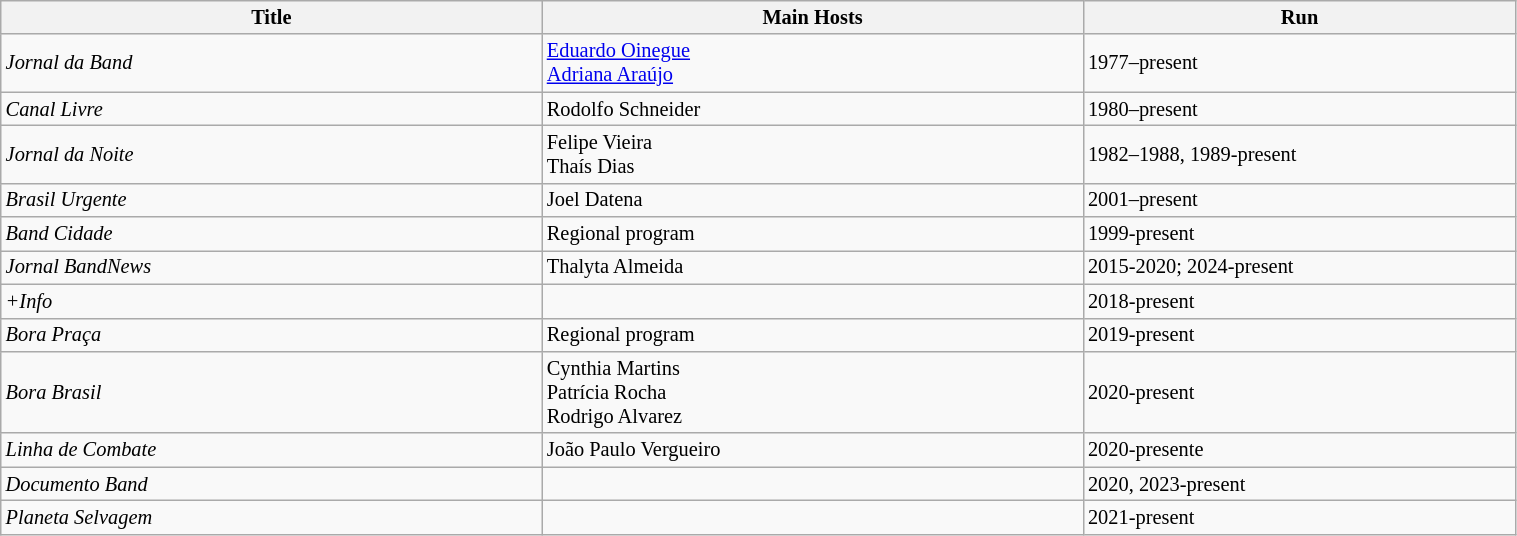<table class="wikitable sortable" style="width:80%; font-size:85%;">
<tr>
<th style="width:25%;">Title</th>
<th style="width:25%;">Main Hosts</th>
<th style="width:20%;">Run</th>
</tr>
<tr>
<td><em>Jornal da Band</em></td>
<td><a href='#'>Eduardo Oinegue</a><br><a href='#'>Adriana Araújo</a></td>
<td>1977–present</td>
</tr>
<tr>
<td><em>Canal Livre</em></td>
<td>Rodolfo Schneider</td>
<td>1980–present</td>
</tr>
<tr>
<td><em>Jornal da Noite</em></td>
<td>Felipe Vieira <br> Thaís Dias</td>
<td>1982–1988, 1989-present</td>
</tr>
<tr>
<td><em>Brasil Urgente</em></td>
<td>Joel Datena</td>
<td>2001–present</td>
</tr>
<tr>
<td><em>Band Cidade</em></td>
<td> Regional program</td>
<td>1999-present</td>
</tr>
<tr>
<td><em>Jornal BandNews</em> </td>
<td>Thalyta Almeida</td>
<td>2015-2020; 2024-present</td>
</tr>
<tr>
<td><em>+Info</em></td>
<td></td>
<td>2018-present</td>
</tr>
<tr>
<td><em>Bora Praça</em></td>
<td> Regional program</td>
<td>2019-present</td>
</tr>
<tr>
<td><em>Bora Brasil</em></td>
<td>Cynthia Martins <br> Patrícia Rocha <br> Rodrigo Alvarez</td>
<td>2020-present</td>
</tr>
<tr>
<td><em>Linha de Combate</em></td>
<td>João Paulo Vergueiro</td>
<td>2020-presente</td>
</tr>
<tr>
<td><em>Documento Band</em></td>
<td></td>
<td>2020, 2023-present</td>
</tr>
<tr>
<td><em>Planeta Selvagem</em></td>
<td></td>
<td>2021-present</td>
</tr>
</table>
